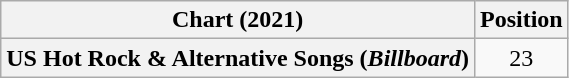<table class="wikitable plainrowheaders" style="text-align:center">
<tr>
<th scope="col">Chart (2021)</th>
<th scope="col">Position</th>
</tr>
<tr>
<th scope="row">US Hot Rock & Alternative Songs (<em>Billboard</em>)</th>
<td>23</td>
</tr>
</table>
